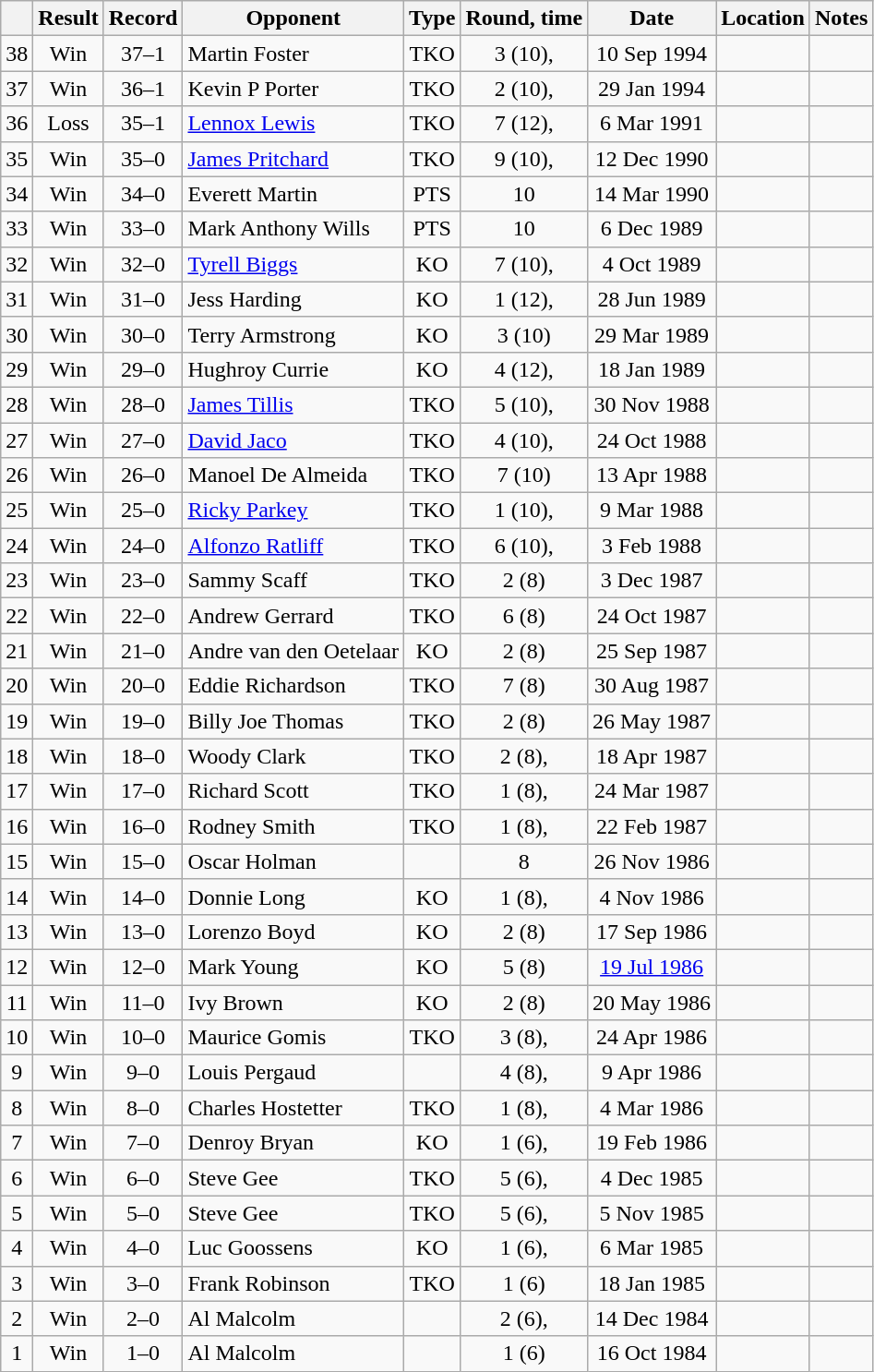<table class="wikitable" style="text-align:center">
<tr>
<th></th>
<th>Result</th>
<th>Record</th>
<th>Opponent</th>
<th>Type</th>
<th>Round, time</th>
<th>Date</th>
<th>Location</th>
<th>Notes</th>
</tr>
<tr>
<td>38</td>
<td>Win</td>
<td>37–1</td>
<td style="text-align:left;">Martin Foster</td>
<td>TKO</td>
<td>3 (10), </td>
<td>10 Sep 1994</td>
<td style="text-align:left;"></td>
<td></td>
</tr>
<tr>
<td>37</td>
<td>Win</td>
<td>36–1</td>
<td style="text-align:left;">Kevin P Porter</td>
<td>TKO</td>
<td>2 (10), </td>
<td>29 Jan 1994</td>
<td style="text-align:left;"></td>
<td></td>
</tr>
<tr>
<td>36</td>
<td>Loss</td>
<td>35–1</td>
<td style="text-align:left;"><a href='#'>Lennox Lewis</a></td>
<td>TKO</td>
<td>7 (12), </td>
<td>6 Mar 1991</td>
<td style="text-align:left;"></td>
<td style="text-align:left;"></td>
</tr>
<tr>
<td>35</td>
<td>Win</td>
<td>35–0</td>
<td style="text-align:left;"><a href='#'>James Pritchard</a></td>
<td>TKO</td>
<td>9 (10), </td>
<td>12 Dec 1990</td>
<td style="text-align:left;"></td>
<td></td>
</tr>
<tr>
<td>34</td>
<td>Win</td>
<td>34–0</td>
<td style="text-align:left;">Everett Martin</td>
<td>PTS</td>
<td>10</td>
<td>14 Mar 1990</td>
<td style="text-align:left;"></td>
<td></td>
</tr>
<tr>
<td>33</td>
<td>Win</td>
<td>33–0</td>
<td style="text-align:left;">Mark Anthony Wills</td>
<td>PTS</td>
<td>10</td>
<td>6 Dec 1989</td>
<td style="text-align:left;"></td>
<td></td>
</tr>
<tr>
<td>32</td>
<td>Win</td>
<td>32–0</td>
<td style="text-align:left;"><a href='#'>Tyrell Biggs</a></td>
<td>KO</td>
<td>7 (10), </td>
<td>4 Oct 1989</td>
<td style="text-align:left;"></td>
<td></td>
</tr>
<tr>
<td>31</td>
<td>Win</td>
<td>31–0</td>
<td style="text-align:left;">Jess Harding</td>
<td>KO</td>
<td>1 (12), </td>
<td>28 Jun 1989</td>
<td style="text-align:left;"></td>
<td style="text-align:left;"></td>
</tr>
<tr>
<td>30</td>
<td>Win</td>
<td>30–0</td>
<td style="text-align:left;">Terry Armstrong</td>
<td>KO</td>
<td>3 (10)</td>
<td>29 Mar 1989</td>
<td style="text-align:left;"></td>
<td></td>
</tr>
<tr>
<td>29</td>
<td>Win</td>
<td>29–0</td>
<td style="text-align:left;">Hughroy Currie</td>
<td>KO</td>
<td>4 (12), </td>
<td>18 Jan 1989</td>
<td style="text-align:left;"></td>
<td style="text-align:left;"></td>
</tr>
<tr>
<td>28</td>
<td>Win</td>
<td>28–0</td>
<td style="text-align:left;"><a href='#'>James Tillis</a></td>
<td>TKO</td>
<td>5 (10), </td>
<td>30 Nov 1988</td>
<td style="text-align:left;"></td>
<td></td>
</tr>
<tr>
<td>27</td>
<td>Win</td>
<td>27–0</td>
<td style="text-align:left;"><a href='#'>David Jaco</a></td>
<td>TKO</td>
<td>4 (10), </td>
<td>24 Oct 1988</td>
<td style="text-align:left;"></td>
<td></td>
</tr>
<tr>
<td>26</td>
<td>Win</td>
<td>26–0</td>
<td style="text-align:left;">Manoel De Almeida</td>
<td>TKO</td>
<td>7 (10)</td>
<td>13 Apr 1988</td>
<td style="text-align:left;"></td>
<td></td>
</tr>
<tr>
<td>25</td>
<td>Win</td>
<td>25–0</td>
<td style="text-align:left;"><a href='#'>Ricky Parkey</a></td>
<td>TKO</td>
<td>1 (10), </td>
<td>9 Mar 1988</td>
<td style="text-align:left;"></td>
<td></td>
</tr>
<tr>
<td>24</td>
<td>Win</td>
<td>24–0</td>
<td style="text-align:left;"><a href='#'>Alfonzo Ratliff</a></td>
<td>TKO</td>
<td>6 (10), </td>
<td>3 Feb 1988</td>
<td style="text-align:left;"></td>
<td></td>
</tr>
<tr>
<td>23</td>
<td>Win</td>
<td>23–0</td>
<td style="text-align:left;">Sammy Scaff</td>
<td>TKO</td>
<td>2 (8)</td>
<td>3 Dec 1987</td>
<td style="text-align:left;"></td>
<td></td>
</tr>
<tr>
<td>22</td>
<td>Win</td>
<td>22–0</td>
<td style="text-align:left;">Andrew Gerrard</td>
<td>TKO</td>
<td>6 (8)</td>
<td>24 Oct 1987</td>
<td style="text-align:left;"></td>
<td></td>
</tr>
<tr>
<td>21</td>
<td>Win</td>
<td>21–0</td>
<td style="text-align:left;">Andre van den Oetelaar</td>
<td>KO</td>
<td>2 (8)</td>
<td>25 Sep 1987</td>
<td style="text-align:left;"></td>
<td></td>
</tr>
<tr>
<td>20</td>
<td>Win</td>
<td>20–0</td>
<td style="text-align:left;">Eddie Richardson</td>
<td>TKO</td>
<td>7 (8)</td>
<td>30 Aug 1987</td>
<td style="text-align:left;"></td>
<td></td>
</tr>
<tr>
<td>19</td>
<td>Win</td>
<td>19–0</td>
<td style="text-align:left;">Billy Joe Thomas</td>
<td>TKO</td>
<td>2 (8)</td>
<td>26 May 1987</td>
<td style="text-align:left;"></td>
<td></td>
</tr>
<tr>
<td>18</td>
<td>Win</td>
<td>18–0</td>
<td style="text-align:left;">Woody Clark</td>
<td>TKO</td>
<td>2 (8), </td>
<td>18 Apr 1987</td>
<td style="text-align:left;"></td>
<td></td>
</tr>
<tr>
<td>17</td>
<td>Win</td>
<td>17–0</td>
<td style="text-align:left;">Richard Scott</td>
<td>TKO</td>
<td>1 (8), </td>
<td>24 Mar 1987</td>
<td style="text-align:left;"></td>
<td></td>
</tr>
<tr>
<td>16</td>
<td>Win</td>
<td>16–0</td>
<td style="text-align:left;">Rodney Smith</td>
<td>TKO</td>
<td>1 (8), </td>
<td>22 Feb 1987</td>
<td style="text-align:left;"></td>
<td></td>
</tr>
<tr>
<td>15</td>
<td>Win</td>
<td>15–0</td>
<td style="text-align:left;">Oscar Holman</td>
<td></td>
<td>8</td>
<td>26 Nov 1986</td>
<td style="text-align:left;"></td>
<td></td>
</tr>
<tr>
<td>14</td>
<td>Win</td>
<td>14–0</td>
<td style="text-align:left;">Donnie Long</td>
<td>KO</td>
<td>1 (8), </td>
<td>4 Nov 1986</td>
<td style="text-align:left;"></td>
<td></td>
</tr>
<tr>
<td>13</td>
<td>Win</td>
<td>13–0</td>
<td style="text-align:left;">Lorenzo Boyd</td>
<td>KO</td>
<td>2 (8)</td>
<td>17 Sep 1986</td>
<td style="text-align:left;"></td>
<td></td>
</tr>
<tr>
<td>12</td>
<td>Win</td>
<td>12–0</td>
<td style="text-align:left;">Mark Young</td>
<td>KO</td>
<td>5 (8)</td>
<td><a href='#'>19 Jul 1986</a></td>
<td style="text-align:left;"></td>
<td></td>
</tr>
<tr>
<td>11</td>
<td>Win</td>
<td>11–0</td>
<td style="text-align:left;">Ivy Brown</td>
<td>KO</td>
<td>2 (8)</td>
<td>20 May 1986</td>
<td style="text-align:left;"></td>
<td></td>
</tr>
<tr>
<td>10</td>
<td>Win</td>
<td>10–0</td>
<td style="text-align:left;">Maurice Gomis</td>
<td>TKO</td>
<td>3 (8), </td>
<td>24 Apr 1986</td>
<td style="text-align:left;"></td>
<td></td>
</tr>
<tr>
<td>9</td>
<td>Win</td>
<td>9–0</td>
<td style="text-align:left;">Louis Pergaud</td>
<td></td>
<td>4 (8), </td>
<td>9 Apr 1986</td>
<td style="text-align:left;"></td>
<td></td>
</tr>
<tr>
<td>8</td>
<td>Win</td>
<td>8–0</td>
<td style="text-align:left;">Charles Hostetter</td>
<td>TKO</td>
<td>1 (8), </td>
<td>4 Mar 1986</td>
<td style="text-align:left;"></td>
<td></td>
</tr>
<tr>
<td>7</td>
<td>Win</td>
<td>7–0</td>
<td style="text-align:left;">Denroy Bryan</td>
<td>KO</td>
<td>1 (6), </td>
<td>19 Feb 1986</td>
<td style="text-align:left;"></td>
<td></td>
</tr>
<tr>
<td>6</td>
<td>Win</td>
<td>6–0</td>
<td style="text-align:left;">Steve Gee</td>
<td>TKO</td>
<td>5 (6), </td>
<td>4 Dec 1985</td>
<td style="text-align:left;"></td>
<td></td>
</tr>
<tr>
<td>5</td>
<td>Win</td>
<td>5–0</td>
<td style="text-align:left;">Steve Gee</td>
<td>TKO</td>
<td>5 (6), </td>
<td>5 Nov 1985</td>
<td style="text-align:left;"></td>
<td></td>
</tr>
<tr>
<td>4</td>
<td>Win</td>
<td>4–0</td>
<td style="text-align:left;">Luc Goossens</td>
<td>KO</td>
<td>1 (6), </td>
<td>6 Mar 1985</td>
<td style="text-align:left;"></td>
<td></td>
</tr>
<tr>
<td>3</td>
<td>Win</td>
<td>3–0</td>
<td style="text-align:left;">Frank Robinson</td>
<td>TKO</td>
<td>1 (6)</td>
<td>18 Jan 1985</td>
<td style="text-align:left;"></td>
<td></td>
</tr>
<tr>
<td>2</td>
<td>Win</td>
<td>2–0</td>
<td style="text-align:left;">Al Malcolm</td>
<td></td>
<td>2 (6), </td>
<td>14 Dec 1984</td>
<td style="text-align:left;"></td>
<td></td>
</tr>
<tr>
<td>1</td>
<td>Win</td>
<td>1–0</td>
<td style="text-align:left;">Al Malcolm</td>
<td></td>
<td>1 (6)</td>
<td>16 Oct 1984</td>
<td style="text-align:left;"></td>
<td></td>
</tr>
</table>
